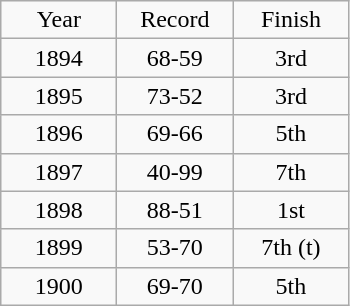<table class="wikitable" style="text-align:center">
<tr>
<td width="70px">Year</td>
<td width="70px">Record</td>
<td width="70px">Finish</td>
</tr>
<tr>
<td>1894</td>
<td>68-59</td>
<td>3rd</td>
</tr>
<tr>
<td>1895</td>
<td>73-52</td>
<td>3rd</td>
</tr>
<tr>
<td>1896</td>
<td>69-66</td>
<td>5th</td>
</tr>
<tr>
<td>1897</td>
<td>40-99</td>
<td>7th</td>
</tr>
<tr>
<td>1898</td>
<td>88-51</td>
<td>1st</td>
</tr>
<tr>
<td>1899</td>
<td>53-70</td>
<td>7th (t)</td>
</tr>
<tr>
<td>1900</td>
<td>69-70</td>
<td>5th</td>
</tr>
</table>
